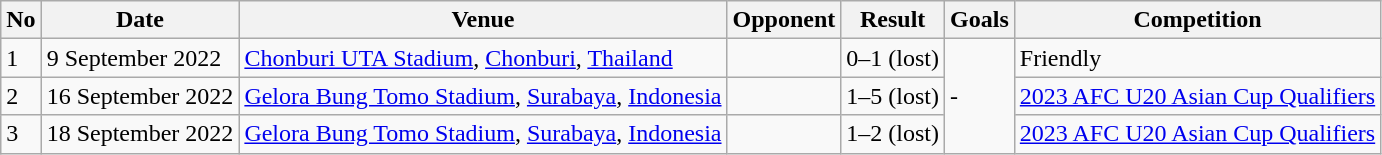<table class="wikitable">
<tr>
<th>No</th>
<th>Date</th>
<th>Venue</th>
<th>Opponent</th>
<th>Result</th>
<th>Goals</th>
<th>Competition</th>
</tr>
<tr>
<td>1</td>
<td>9 September 2022</td>
<td><a href='#'>Chonburi UTA Stadium</a>, <a href='#'>Chonburi</a>, <a href='#'>Thailand</a></td>
<td></td>
<td>0–1 (lost)</td>
<td rowspan="3">-</td>
<td>Friendly</td>
</tr>
<tr>
<td>2</td>
<td>16 September 2022</td>
<td><a href='#'>Gelora Bung Tomo Stadium</a>, <a href='#'>Surabaya</a>, <a href='#'>Indonesia</a></td>
<td></td>
<td>1–5 (lost)</td>
<td><a href='#'>2023 AFC U20 Asian Cup Qualifiers</a></td>
</tr>
<tr>
<td>3</td>
<td>18 September 2022</td>
<td><a href='#'>Gelora Bung Tomo Stadium</a>, <a href='#'>Surabaya</a>, <a href='#'>Indonesia</a></td>
<td></td>
<td>1–2 (lost)</td>
<td><a href='#'>2023 AFC U20 Asian Cup Qualifiers</a></td>
</tr>
</table>
